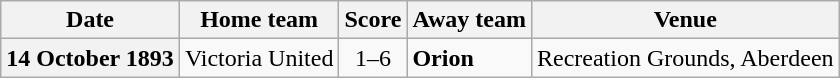<table class="wikitable football-result-list" style="max-width: 80em; text-align: center">
<tr>
<th scope="col">Date</th>
<th scope="col">Home team</th>
<th scope="col">Score</th>
<th scope="col">Away team</th>
<th scope="col">Venue</th>
</tr>
<tr>
<th scope="row">14 October 1893</th>
<td align=right>Victoria United</td>
<td>1–6</td>
<td align=left><strong>Orion</strong></td>
<td align=left>Recreation Grounds, Aberdeen</td>
</tr>
</table>
